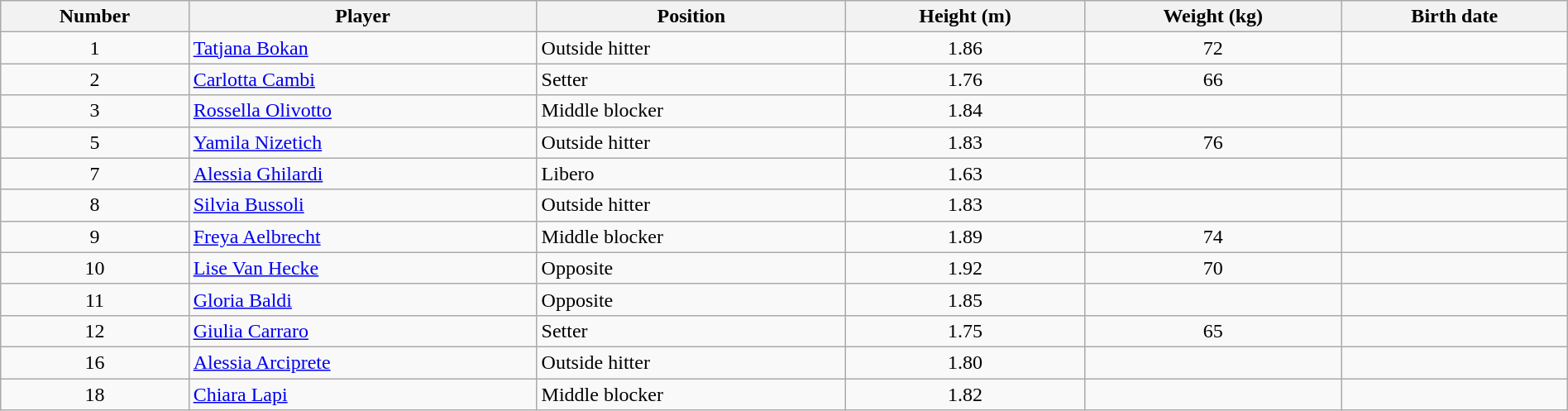<table class="wikitable" style="width:100%;">
<tr>
<th>Number</th>
<th>Player</th>
<th>Position</th>
<th>Height (m)</th>
<th>Weight (kg)</th>
<th>Birth date</th>
</tr>
<tr>
<td align=center>1</td>
<td> <a href='#'>Tatjana Bokan</a></td>
<td>Outside hitter</td>
<td align=center>1.86</td>
<td align=center>72</td>
<td></td>
</tr>
<tr>
<td align=center>2</td>
<td> <a href='#'>Carlotta Cambi</a></td>
<td>Setter</td>
<td align=center>1.76</td>
<td align=center>66</td>
<td></td>
</tr>
<tr>
<td align=center>3</td>
<td> <a href='#'>Rossella Olivotto</a></td>
<td>Middle blocker</td>
<td align=center>1.84</td>
<td align=center></td>
<td></td>
</tr>
<tr>
<td align=center>5</td>
<td> <a href='#'>Yamila Nizetich</a></td>
<td>Outside hitter</td>
<td align=center>1.83</td>
<td align=center>76</td>
<td></td>
</tr>
<tr>
<td align=center>7</td>
<td> <a href='#'>Alessia Ghilardi</a></td>
<td>Libero</td>
<td align=center>1.63</td>
<td align=center></td>
<td></td>
</tr>
<tr>
<td align=center>8</td>
<td> <a href='#'>Silvia Bussoli</a></td>
<td>Outside hitter</td>
<td align=center>1.83</td>
<td align=center></td>
<td></td>
</tr>
<tr>
<td align=center>9</td>
<td> <a href='#'>Freya Aelbrecht</a></td>
<td>Middle blocker</td>
<td align=center>1.89</td>
<td align=center>74</td>
<td></td>
</tr>
<tr>
<td align=center>10</td>
<td> <a href='#'>Lise Van Hecke</a></td>
<td>Opposite</td>
<td align=center>1.92</td>
<td align=center>70</td>
<td></td>
</tr>
<tr>
<td align=center>11</td>
<td> <a href='#'>Gloria Baldi</a></td>
<td>Opposite</td>
<td align=center>1.85</td>
<td align=center></td>
<td></td>
</tr>
<tr>
<td align=center>12</td>
<td> <a href='#'>Giulia Carraro</a></td>
<td>Setter</td>
<td align=center>1.75</td>
<td align=center>65</td>
<td></td>
</tr>
<tr>
<td align=center>16</td>
<td> <a href='#'>Alessia Arciprete</a></td>
<td>Outside hitter</td>
<td align=center>1.80</td>
<td align=center></td>
<td></td>
</tr>
<tr>
<td align=center>18</td>
<td> <a href='#'>Chiara Lapi</a></td>
<td>Middle blocker</td>
<td align=center>1.82</td>
<td align=center></td>
<td></td>
</tr>
</table>
